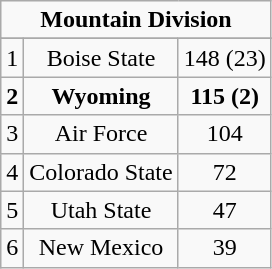<table class="wikitable">
<tr align="center">
<td align="center" Colspan="3"><strong>Mountain Division</strong></td>
</tr>
<tr align="center">
</tr>
<tr align="center">
<td>1</td>
<td>Boise State</td>
<td>148 (23)</td>
</tr>
<tr align="center">
<td><strong>2</strong></td>
<td><strong>Wyoming</strong></td>
<td><strong>115 (2)</strong></td>
</tr>
<tr align="center">
<td>3</td>
<td>Air Force</td>
<td>104</td>
</tr>
<tr align="center">
<td>4</td>
<td>Colorado State</td>
<td>72</td>
</tr>
<tr align="center">
<td>5</td>
<td>Utah State</td>
<td>47</td>
</tr>
<tr align="center">
<td>6</td>
<td>New Mexico</td>
<td>39</td>
</tr>
</table>
